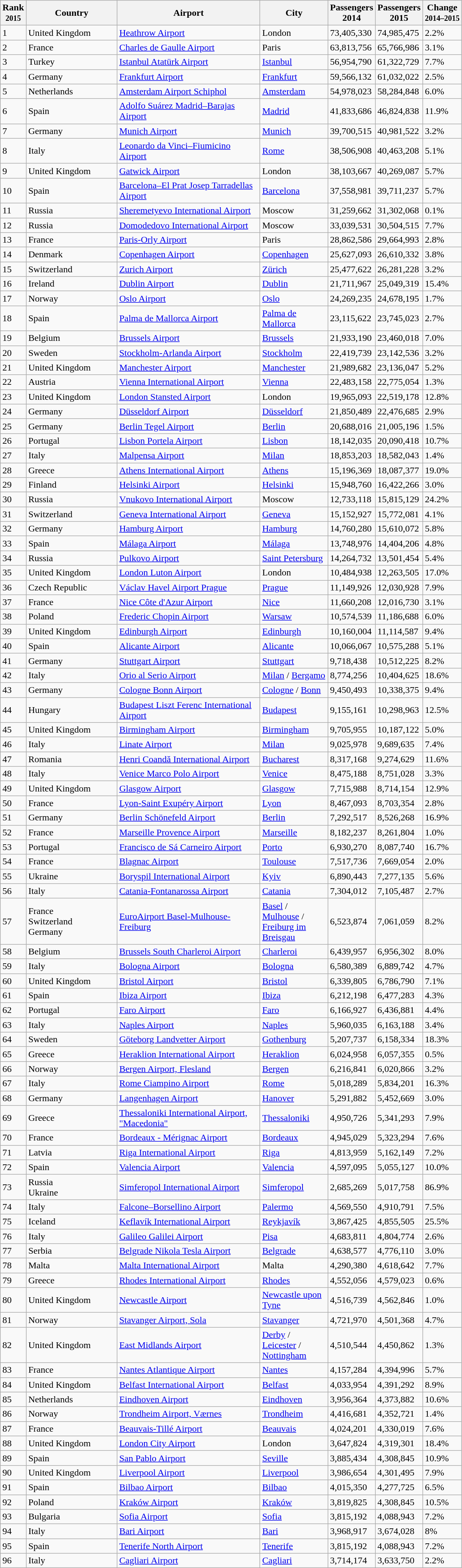<table class="wikitable sortable">
<tr>
<th>Rank<br><small>2015</small></th>
<th style="width:150px;">Country</th>
<th style="width:240px;">Airport</th>
<th style="width:110px;">City</th>
<th>Passengers<br>2014</th>
<th>Passengers<br>2015</th>
<th>Change<br><small>2014–2015</small></th>
</tr>
<tr>
<td>1</td>
<td>United Kingdom</td>
<td><a href='#'>Heathrow Airport</a></td>
<td>London</td>
<td>73,405,330</td>
<td>74,985,475</td>
<td>2.2%</td>
</tr>
<tr>
<td>2</td>
<td>France</td>
<td><a href='#'>Charles de Gaulle Airport</a></td>
<td>Paris</td>
<td>63,813,756</td>
<td>65,766,986</td>
<td>3.1%</td>
</tr>
<tr>
<td>3</td>
<td>Turkey</td>
<td><a href='#'>Istanbul Atatürk Airport</a></td>
<td><a href='#'>Istanbul</a></td>
<td>56,954,790</td>
<td>61,322,729</td>
<td>7.7%</td>
</tr>
<tr>
<td>4</td>
<td>Germany</td>
<td><a href='#'>Frankfurt Airport</a></td>
<td><a href='#'>Frankfurt</a></td>
<td>59,566,132</td>
<td>61,032,022</td>
<td>2.5%</td>
</tr>
<tr>
<td>5</td>
<td>Netherlands</td>
<td><a href='#'>Amsterdam Airport Schiphol</a></td>
<td><a href='#'>Amsterdam</a></td>
<td>54,978,023</td>
<td>58,284,848</td>
<td>6.0%</td>
</tr>
<tr>
<td>6</td>
<td>Spain</td>
<td><a href='#'>Adolfo Suárez Madrid–Barajas Airport</a></td>
<td><a href='#'>Madrid</a></td>
<td>41,833,686</td>
<td>46,824,838</td>
<td>11.9%</td>
</tr>
<tr>
<td>7</td>
<td>Germany</td>
<td><a href='#'>Munich Airport</a></td>
<td><a href='#'>Munich</a></td>
<td>39,700,515</td>
<td>40,981,522</td>
<td>3.2%</td>
</tr>
<tr>
<td>8</td>
<td>Italy</td>
<td><a href='#'>Leonardo da Vinci–Fiumicino Airport</a></td>
<td><a href='#'>Rome</a></td>
<td>38,506,908</td>
<td>40,463,208</td>
<td>5.1%</td>
</tr>
<tr>
<td>9</td>
<td>United Kingdom</td>
<td><a href='#'>Gatwick Airport</a></td>
<td>London</td>
<td>38,103,667</td>
<td>40,269,087</td>
<td>5.7%</td>
</tr>
<tr>
<td>10</td>
<td>Spain</td>
<td><a href='#'>Barcelona–El Prat Josep Tarradellas Airport</a></td>
<td><a href='#'>Barcelona</a></td>
<td>37,558,981</td>
<td>39,711,237</td>
<td>5.7%</td>
</tr>
<tr>
<td>11</td>
<td>Russia</td>
<td><a href='#'>Sheremetyevo International Airport</a></td>
<td>Moscow</td>
<td>31,259,662</td>
<td>31,302,068</td>
<td>0.1%</td>
</tr>
<tr>
<td>12</td>
<td>Russia</td>
<td><a href='#'>Domodedovo International Airport</a></td>
<td>Moscow</td>
<td>33,039,531</td>
<td>30,504,515</td>
<td>7.7%</td>
</tr>
<tr>
<td>13</td>
<td>France</td>
<td><a href='#'>Paris-Orly Airport</a></td>
<td>Paris</td>
<td>28,862,586</td>
<td>29,664,993</td>
<td>2.8%</td>
</tr>
<tr>
<td>14</td>
<td>Denmark</td>
<td><a href='#'>Copenhagen Airport</a></td>
<td><a href='#'>Copenhagen</a></td>
<td>25,627,093</td>
<td>26,610,332</td>
<td>3.8%</td>
</tr>
<tr>
<td>15</td>
<td>Switzerland</td>
<td><a href='#'>Zurich Airport</a></td>
<td><a href='#'>Zürich</a></td>
<td>25,477,622</td>
<td>26,281,228</td>
<td>3.2%</td>
</tr>
<tr>
<td>16</td>
<td>Ireland</td>
<td><a href='#'>Dublin Airport</a></td>
<td><a href='#'>Dublin</a></td>
<td>21,711,967</td>
<td>25,049,319</td>
<td>15.4%</td>
</tr>
<tr>
<td>17</td>
<td>Norway</td>
<td><a href='#'>Oslo Airport</a></td>
<td><a href='#'>Oslo</a></td>
<td>24,269,235</td>
<td>24,678,195</td>
<td>1.7%</td>
</tr>
<tr>
<td>18</td>
<td>Spain</td>
<td><a href='#'>Palma de Mallorca Airport</a></td>
<td><a href='#'>Palma de Mallorca</a></td>
<td>23,115,622</td>
<td>23,745,023</td>
<td>2.7%</td>
</tr>
<tr>
<td>19</td>
<td>Belgium</td>
<td><a href='#'>Brussels Airport</a></td>
<td><a href='#'>Brussels</a></td>
<td>21,933,190</td>
<td>23,460,018</td>
<td>7.0%</td>
</tr>
<tr>
<td>20</td>
<td>Sweden</td>
<td><a href='#'>Stockholm-Arlanda Airport</a></td>
<td><a href='#'>Stockholm</a></td>
<td>22,419,739</td>
<td>23,142,536</td>
<td>3.2%</td>
</tr>
<tr>
<td>21</td>
<td>United Kingdom</td>
<td><a href='#'>Manchester Airport</a></td>
<td><a href='#'>Manchester</a></td>
<td>21,989,682</td>
<td>23,136,047</td>
<td>5.2%</td>
</tr>
<tr>
<td>22</td>
<td>Austria</td>
<td><a href='#'>Vienna International Airport</a></td>
<td><a href='#'>Vienna</a></td>
<td>22,483,158</td>
<td>22,775,054</td>
<td>1.3%</td>
</tr>
<tr>
<td>23</td>
<td>United Kingdom</td>
<td><a href='#'>London Stansted Airport</a></td>
<td>London</td>
<td>19,965,093</td>
<td>22,519,178</td>
<td>12.8%</td>
</tr>
<tr>
<td>24</td>
<td>Germany</td>
<td><a href='#'>Düsseldorf Airport</a></td>
<td><a href='#'>Düsseldorf</a></td>
<td>21,850,489</td>
<td>22,476,685</td>
<td>2.9%</td>
</tr>
<tr>
<td>25</td>
<td>Germany</td>
<td><a href='#'>Berlin Tegel Airport</a></td>
<td><a href='#'>Berlin</a></td>
<td>20,688,016</td>
<td>21,005,196</td>
<td>1.5%</td>
</tr>
<tr>
<td>26</td>
<td>Portugal</td>
<td><a href='#'>Lisbon Portela Airport</a></td>
<td><a href='#'>Lisbon</a></td>
<td>18,142,035</td>
<td>20,090,418</td>
<td>10.7%</td>
</tr>
<tr>
<td>27</td>
<td>Italy</td>
<td><a href='#'>Malpensa Airport</a></td>
<td><a href='#'>Milan</a></td>
<td>18,853,203</td>
<td>18,582,043</td>
<td>1.4%</td>
</tr>
<tr>
<td>28</td>
<td>Greece</td>
<td><a href='#'>Athens International Airport</a></td>
<td><a href='#'>Athens</a></td>
<td>15,196,369</td>
<td>18,087,377</td>
<td>19.0%</td>
</tr>
<tr>
<td>29</td>
<td>Finland</td>
<td><a href='#'>Helsinki Airport</a></td>
<td><a href='#'>Helsinki</a></td>
<td>15,948,760</td>
<td>16,422,266</td>
<td>3.0%</td>
</tr>
<tr>
<td>30</td>
<td>Russia</td>
<td><a href='#'>Vnukovo International Airport</a></td>
<td>Moscow</td>
<td>12,733,118</td>
<td>15,815,129</td>
<td>24.2%</td>
</tr>
<tr>
<td>31</td>
<td>Switzerland</td>
<td><a href='#'>Geneva International Airport</a></td>
<td><a href='#'>Geneva</a></td>
<td>15,152,927</td>
<td>15,772,081</td>
<td>4.1%</td>
</tr>
<tr>
<td>32</td>
<td>Germany</td>
<td><a href='#'>Hamburg Airport</a></td>
<td><a href='#'>Hamburg</a></td>
<td>14,760,280</td>
<td>15,610,072</td>
<td>5.8%</td>
</tr>
<tr>
<td>33</td>
<td>Spain</td>
<td><a href='#'>Málaga Airport</a></td>
<td><a href='#'>Málaga</a></td>
<td>13,748,976</td>
<td>14,404,206</td>
<td>4.8%</td>
</tr>
<tr>
<td>34</td>
<td>Russia</td>
<td><a href='#'>Pulkovo Airport</a></td>
<td><a href='#'>Saint Petersburg</a></td>
<td>14,264,732</td>
<td>13,501,454</td>
<td>5.4%</td>
</tr>
<tr>
<td>35</td>
<td>United Kingdom</td>
<td><a href='#'>London Luton Airport</a></td>
<td>London</td>
<td>10,484,938</td>
<td>12,263,505</td>
<td>17.0%</td>
</tr>
<tr>
<td>36</td>
<td>Czech Republic</td>
<td><a href='#'>Václav Havel Airport Prague</a></td>
<td><a href='#'>Prague</a></td>
<td>11,149,926</td>
<td>12,030,928</td>
<td>7.9%</td>
</tr>
<tr>
<td>37</td>
<td>France</td>
<td><a href='#'>Nice Côte d'Azur Airport</a></td>
<td><a href='#'>Nice</a></td>
<td>11,660,208</td>
<td>12,016,730</td>
<td>3.1%</td>
</tr>
<tr>
<td>38</td>
<td>Poland</td>
<td><a href='#'>Frederic Chopin Airport</a></td>
<td><a href='#'>Warsaw</a></td>
<td>10,574,539</td>
<td>11,186,688</td>
<td>6.0%</td>
</tr>
<tr>
<td>39</td>
<td>United Kingdom</td>
<td><a href='#'>Edinburgh Airport</a></td>
<td><a href='#'>Edinburgh</a></td>
<td>10,160,004</td>
<td>11,114,587</td>
<td>9.4%</td>
</tr>
<tr>
<td>40</td>
<td>Spain</td>
<td><a href='#'>Alicante Airport</a></td>
<td><a href='#'>Alicante</a></td>
<td>10,066,067</td>
<td>10,575,288</td>
<td>5.1%</td>
</tr>
<tr>
<td>41</td>
<td>Germany</td>
<td><a href='#'>Stuttgart Airport</a></td>
<td><a href='#'>Stuttgart</a></td>
<td>9,718,438</td>
<td>10,512,225</td>
<td>8.2%</td>
</tr>
<tr>
<td>42</td>
<td>Italy</td>
<td><a href='#'>Orio al Serio Airport</a></td>
<td><a href='#'>Milan</a> / <a href='#'>Bergamo</a></td>
<td>8,774,256</td>
<td>10,404,625</td>
<td>18.6%</td>
</tr>
<tr>
<td>43</td>
<td>Germany</td>
<td><a href='#'>Cologne Bonn Airport</a></td>
<td><a href='#'>Cologne</a> / <a href='#'>Bonn</a></td>
<td>9,450,493</td>
<td>10,338,375</td>
<td>9.4%</td>
</tr>
<tr>
<td>44</td>
<td>Hungary</td>
<td><a href='#'>Budapest Liszt Ferenc International Airport</a></td>
<td><a href='#'>Budapest</a></td>
<td>9,155,161</td>
<td>10,298,963</td>
<td>12.5%</td>
</tr>
<tr>
<td>45</td>
<td>United Kingdom</td>
<td><a href='#'>Birmingham Airport</a></td>
<td><a href='#'>Birmingham</a></td>
<td>9,705,955</td>
<td>10,187,122</td>
<td>5.0%</td>
</tr>
<tr>
<td>46</td>
<td>Italy</td>
<td><a href='#'>Linate Airport</a></td>
<td><a href='#'>Milan</a></td>
<td>9,025,978</td>
<td>9,689,635</td>
<td>7.4%</td>
</tr>
<tr>
<td>47</td>
<td>Romania</td>
<td><a href='#'>Henri Coandă International Airport</a></td>
<td><a href='#'>Bucharest</a></td>
<td>8,317,168</td>
<td>9,274,629</td>
<td>11.6%</td>
</tr>
<tr>
<td>48</td>
<td>Italy</td>
<td><a href='#'>Venice Marco Polo Airport</a></td>
<td><a href='#'>Venice</a></td>
<td>8,475,188</td>
<td>8,751,028</td>
<td>3.3%</td>
</tr>
<tr>
<td>49</td>
<td>United Kingdom</td>
<td><a href='#'>Glasgow Airport</a></td>
<td><a href='#'>Glasgow</a></td>
<td>7,715,988</td>
<td>8,714,154</td>
<td>12.9%</td>
</tr>
<tr>
<td>50</td>
<td>France</td>
<td><a href='#'>Lyon-Saint Exupéry Airport</a></td>
<td><a href='#'>Lyon</a></td>
<td>8,467,093</td>
<td>8,703,354</td>
<td>2.8%</td>
</tr>
<tr>
<td>51</td>
<td>Germany</td>
<td><a href='#'>Berlin Schönefeld Airport</a></td>
<td><a href='#'>Berlin</a></td>
<td>7,292,517</td>
<td>8,526,268</td>
<td>16.9%</td>
</tr>
<tr>
<td>52</td>
<td>France</td>
<td><a href='#'>Marseille Provence Airport</a></td>
<td><a href='#'>Marseille</a></td>
<td>8,182,237</td>
<td>8,261,804</td>
<td>1.0%</td>
</tr>
<tr>
<td>53</td>
<td>Portugal</td>
<td><a href='#'>Francisco de Sá Carneiro Airport</a></td>
<td><a href='#'>Porto</a></td>
<td>6,930,270</td>
<td>8,087,740</td>
<td>16.7%</td>
</tr>
<tr>
<td>54</td>
<td>France</td>
<td><a href='#'>Blagnac Airport</a></td>
<td><a href='#'>Toulouse</a></td>
<td>7,517,736</td>
<td>7,669,054</td>
<td>2.0%</td>
</tr>
<tr>
<td>55</td>
<td>Ukraine</td>
<td><a href='#'>Boryspil International Airport</a></td>
<td><a href='#'>Kyiv</a></td>
<td>6,890,443</td>
<td>7,277,135</td>
<td>5.6%</td>
</tr>
<tr>
<td>56</td>
<td>Italy</td>
<td><a href='#'>Catania-Fontanarossa Airport</a></td>
<td><a href='#'>Catania</a></td>
<td>7,304,012</td>
<td>7,105,487</td>
<td>2.7%</td>
</tr>
<tr>
<td>57</td>
<td>France  <br> Switzerland <br> Germany</td>
<td><a href='#'>EuroAirport Basel-Mulhouse-Freiburg</a></td>
<td><a href='#'>Basel</a> / <a href='#'>Mulhouse</a> / <a href='#'>Freiburg im Breisgau</a></td>
<td>6,523,874</td>
<td>7,061,059</td>
<td>8.2%</td>
</tr>
<tr>
<td>58</td>
<td>Belgium</td>
<td><a href='#'>Brussels South Charleroi Airport</a></td>
<td><a href='#'>Charleroi</a></td>
<td>6,439,957</td>
<td>6,956,302</td>
<td>8.0%</td>
</tr>
<tr>
<td>59</td>
<td>Italy</td>
<td><a href='#'>Bologna Airport</a></td>
<td><a href='#'>Bologna</a></td>
<td>6,580,389</td>
<td>6,889,742</td>
<td>4.7%</td>
</tr>
<tr>
<td>60</td>
<td>United Kingdom</td>
<td><a href='#'>Bristol Airport</a></td>
<td><a href='#'>Bristol</a></td>
<td>6,339,805</td>
<td>6,786,790</td>
<td>7.1%</td>
</tr>
<tr>
<td>61</td>
<td>Spain</td>
<td><a href='#'>Ibiza Airport</a></td>
<td><a href='#'>Ibiza</a></td>
<td>6,212,198</td>
<td>6,477,283</td>
<td>4.3%</td>
</tr>
<tr>
<td>62</td>
<td>Portugal</td>
<td><a href='#'>Faro Airport</a></td>
<td><a href='#'>Faro</a></td>
<td>6,166,927</td>
<td>6,436,881</td>
<td>4.4%</td>
</tr>
<tr>
<td>63</td>
<td>Italy</td>
<td><a href='#'>Naples Airport</a></td>
<td><a href='#'>Naples</a></td>
<td>5,960,035</td>
<td>6,163,188</td>
<td>3.4%</td>
</tr>
<tr>
<td>64</td>
<td>Sweden</td>
<td><a href='#'>Göteborg Landvetter Airport</a></td>
<td><a href='#'>Gothenburg</a></td>
<td>5,207,737</td>
<td>6,158,334</td>
<td>18.3%</td>
</tr>
<tr>
<td>65</td>
<td>Greece</td>
<td><a href='#'>Heraklion International Airport</a></td>
<td><a href='#'>Heraklion</a></td>
<td>6,024,958</td>
<td>6,057,355</td>
<td>0.5%</td>
</tr>
<tr>
<td>66</td>
<td>Norway</td>
<td><a href='#'>Bergen Airport, Flesland</a></td>
<td><a href='#'>Bergen</a></td>
<td>6,216,841</td>
<td>6,020,866</td>
<td>3.2%</td>
</tr>
<tr>
<td>67</td>
<td>Italy</td>
<td><a href='#'>Rome Ciampino Airport</a></td>
<td><a href='#'>Rome</a></td>
<td>5,018,289</td>
<td>5,834,201</td>
<td>16.3%</td>
</tr>
<tr>
<td>68</td>
<td>Germany</td>
<td><a href='#'>Langenhagen Airport</a></td>
<td><a href='#'>Hanover</a></td>
<td>5,291,882</td>
<td>5,452,669</td>
<td>3.0%</td>
</tr>
<tr>
<td>69</td>
<td>Greece</td>
<td><a href='#'>Thessaloniki International Airport, "Macedonia"</a></td>
<td><a href='#'>Thessaloniki</a></td>
<td>4,950,726</td>
<td>5,341,293</td>
<td>7.9%</td>
</tr>
<tr>
<td>70</td>
<td>France</td>
<td><a href='#'>Bordeaux - Mérignac Airport</a></td>
<td><a href='#'>Bordeaux</a></td>
<td>4,945,029</td>
<td>5,323,294</td>
<td>7.6%</td>
</tr>
<tr>
<td>71</td>
<td>Latvia</td>
<td><a href='#'>Riga International Airport</a></td>
<td><a href='#'>Riga</a></td>
<td>4,813,959</td>
<td>5,162,149</td>
<td>7.2%</td>
</tr>
<tr>
<td>72</td>
<td>Spain</td>
<td><a href='#'>Valencia Airport</a></td>
<td><a href='#'>Valencia</a></td>
<td>4,597,095</td>
<td>5,055,127</td>
<td>10.0%</td>
</tr>
<tr>
<td>73</td>
<td>Russia<br>Ukraine</td>
<td><a href='#'>Simferopol International Airport</a></td>
<td><a href='#'>Simferopol</a></td>
<td>2,685,269</td>
<td>5,017,758</td>
<td>86.9%</td>
</tr>
<tr>
<td>74</td>
<td>Italy</td>
<td><a href='#'>Falcone–Borsellino Airport</a></td>
<td><a href='#'>Palermo</a></td>
<td>4,569,550</td>
<td>4,910,791</td>
<td>7.5%</td>
</tr>
<tr>
<td>75</td>
<td>Iceland</td>
<td><a href='#'>Keflavík International Airport</a></td>
<td><a href='#'>Reykjavík</a></td>
<td>3,867,425</td>
<td>4,855,505</td>
<td>25.5%</td>
</tr>
<tr>
<td>76</td>
<td>Italy</td>
<td><a href='#'>Galileo Galilei Airport</a></td>
<td><a href='#'>Pisa</a></td>
<td>4,683,811</td>
<td>4,804,774</td>
<td>2.6%</td>
</tr>
<tr>
<td>77</td>
<td>Serbia</td>
<td><a href='#'>Belgrade Nikola Tesla Airport</a></td>
<td><a href='#'>Belgrade</a></td>
<td>4,638,577</td>
<td>4,776,110</td>
<td>3.0%</td>
</tr>
<tr>
<td>78</td>
<td>Malta</td>
<td><a href='#'>Malta International Airport</a></td>
<td>Malta</td>
<td>4,290,380</td>
<td>4,618,642</td>
<td>7.7%</td>
</tr>
<tr>
<td>79</td>
<td>Greece</td>
<td><a href='#'>Rhodes International Airport</a></td>
<td><a href='#'>Rhodes</a></td>
<td>4,552,056</td>
<td>4,579,023</td>
<td>0.6%</td>
</tr>
<tr>
<td>80</td>
<td>United Kingdom</td>
<td><a href='#'>Newcastle Airport</a></td>
<td><a href='#'>Newcastle upon Tyne</a></td>
<td>4,516,739</td>
<td>4,562,846</td>
<td>1.0%</td>
</tr>
<tr>
<td>81</td>
<td>Norway</td>
<td><a href='#'>Stavanger Airport, Sola</a></td>
<td><a href='#'>Stavanger</a></td>
<td>4,721,970</td>
<td>4,501,368</td>
<td>4.7%</td>
</tr>
<tr>
<td>82</td>
<td>United Kingdom</td>
<td><a href='#'>East Midlands Airport</a></td>
<td><a href='#'>Derby</a> / <a href='#'>Leicester</a> / <a href='#'>Nottingham</a></td>
<td>4,510,544</td>
<td>4,450,862</td>
<td>1.3%</td>
</tr>
<tr>
<td>83</td>
<td>France</td>
<td><a href='#'>Nantes Atlantique Airport</a></td>
<td><a href='#'>Nantes</a></td>
<td>4,157,284</td>
<td>4,394,996</td>
<td>5.7%</td>
</tr>
<tr>
<td>84</td>
<td>United Kingdom</td>
<td><a href='#'>Belfast International Airport</a></td>
<td><a href='#'>Belfast</a></td>
<td>4,033,954</td>
<td>4,391,292</td>
<td>8.9%</td>
</tr>
<tr>
<td>85</td>
<td>Netherlands</td>
<td><a href='#'>Eindhoven Airport</a></td>
<td><a href='#'>Eindhoven</a></td>
<td>3,956,364</td>
<td>4,373,882</td>
<td>10.6%</td>
</tr>
<tr>
<td>86</td>
<td>Norway</td>
<td><a href='#'>Trondheim Airport, Værnes</a></td>
<td><a href='#'>Trondheim</a></td>
<td>4,416,681</td>
<td>4,352,721</td>
<td>1.4%</td>
</tr>
<tr>
<td>87</td>
<td>France</td>
<td><a href='#'>Beauvais-Tillé Airport</a></td>
<td><a href='#'>Beauvais</a></td>
<td>4,024,201</td>
<td>4,330,019</td>
<td>7.6%</td>
</tr>
<tr>
<td>88</td>
<td>United Kingdom</td>
<td><a href='#'>London City Airport</a></td>
<td>London</td>
<td>3,647,824</td>
<td>4,319,301</td>
<td>18.4%</td>
</tr>
<tr>
<td>89</td>
<td>Spain</td>
<td><a href='#'>San Pablo Airport</a></td>
<td><a href='#'>Seville</a></td>
<td>3,885,434</td>
<td>4,308,845</td>
<td>10.9%</td>
</tr>
<tr>
<td>90</td>
<td>United Kingdom</td>
<td><a href='#'>Liverpool Airport</a></td>
<td><a href='#'>Liverpool</a></td>
<td>3,986,654</td>
<td>4,301,495</td>
<td>7.9%</td>
</tr>
<tr>
<td>91</td>
<td>Spain</td>
<td><a href='#'>Bilbao Airport</a></td>
<td><a href='#'>Bilbao</a></td>
<td>4,015,350</td>
<td>4,277,725</td>
<td>6.5%</td>
</tr>
<tr>
<td>92</td>
<td>Poland</td>
<td><a href='#'>Kraków Airport</a></td>
<td><a href='#'>Kraków</a></td>
<td>3,819,825</td>
<td>4,308,845</td>
<td>10.5%</td>
</tr>
<tr>
<td>93</td>
<td>Bulgaria</td>
<td><a href='#'>Sofia Airport</a></td>
<td><a href='#'>Sofia</a></td>
<td>3,815,192</td>
<td>4,088,943</td>
<td>7.2%</td>
</tr>
<tr>
<td>94</td>
<td>Italy</td>
<td><a href='#'>Bari Airport</a></td>
<td><a href='#'>Bari</a></td>
<td>3,968,917</td>
<td>3,674,028</td>
<td>8%</td>
</tr>
<tr>
<td>95</td>
<td>Spain</td>
<td><a href='#'>Tenerife North Airport</a></td>
<td><a href='#'>Tenerife</a></td>
<td>3,815,192</td>
<td>4,088,943</td>
<td>7.2%</td>
</tr>
<tr>
<td>96</td>
<td>Italy</td>
<td><a href='#'>Cagliari Airport</a></td>
<td><a href='#'>Cagliari</a></td>
<td>3,714,174</td>
<td>3,633,750</td>
<td>2.2%</td>
</tr>
</table>
